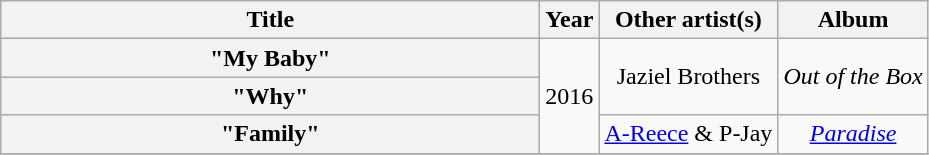<table class="wikitable plainrowheaders" style="text-align:center;">
<tr>
<th scope="col" style="width:22em;">Title</th>
<th scope="col">Year</th>
<th scope="col">Other artist(s)</th>
<th scope="col">Album</th>
</tr>
<tr>
<th scope="row">"My Baby"</th>
<td rowspan="3">2016</td>
<td rowspan="2">Jaziel Brothers</td>
<td rowspan="2"><em>Out of the Box</em></td>
</tr>
<tr>
<th scope="row">"Why"</th>
</tr>
<tr>
<th scope="row">"Family"</th>
<td><a href='#'>A-Reece</a> & P-Jay</td>
<td><a href='#'><em>Paradise</em></a></td>
</tr>
<tr>
</tr>
</table>
